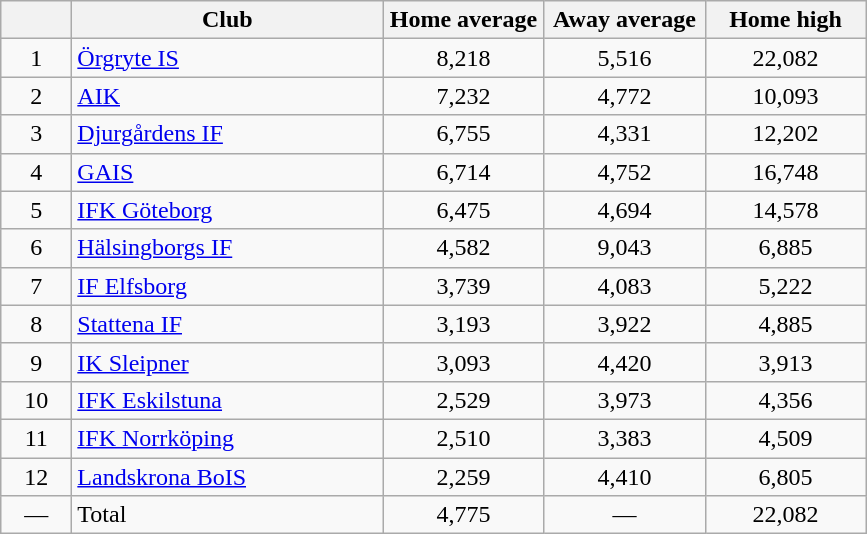<table class="wikitable" style="text-align: center;">
<tr>
<th style="width: 40px;"></th>
<th style="width: 200px;">Club</th>
<th style="width: 100px;">Home average</th>
<th style="width: 100px;">Away average</th>
<th style="width: 100px;">Home high</th>
</tr>
<tr>
<td>1</td>
<td style="text-align: left;"><a href='#'>Örgryte IS</a></td>
<td>8,218</td>
<td>5,516</td>
<td>22,082</td>
</tr>
<tr>
<td>2</td>
<td style="text-align: left;"><a href='#'>AIK</a></td>
<td>7,232</td>
<td>4,772</td>
<td>10,093</td>
</tr>
<tr>
<td>3</td>
<td style="text-align: left;"><a href='#'>Djurgårdens IF</a></td>
<td>6,755</td>
<td>4,331</td>
<td>12,202</td>
</tr>
<tr>
<td>4</td>
<td style="text-align: left;"><a href='#'>GAIS</a></td>
<td>6,714</td>
<td>4,752</td>
<td>16,748</td>
</tr>
<tr>
<td>5</td>
<td style="text-align: left;"><a href='#'>IFK Göteborg</a></td>
<td>6,475</td>
<td>4,694</td>
<td>14,578</td>
</tr>
<tr>
<td>6</td>
<td style="text-align: left;"><a href='#'>Hälsingborgs IF</a></td>
<td>4,582</td>
<td>9,043</td>
<td>6,885</td>
</tr>
<tr>
<td>7</td>
<td style="text-align: left;"><a href='#'>IF Elfsborg</a></td>
<td>3,739</td>
<td>4,083</td>
<td>5,222</td>
</tr>
<tr>
<td>8</td>
<td style="text-align: left;"><a href='#'>Stattena IF</a></td>
<td>3,193</td>
<td>3,922</td>
<td>4,885</td>
</tr>
<tr>
<td>9</td>
<td style="text-align: left;"><a href='#'>IK Sleipner</a></td>
<td>3,093</td>
<td>4,420</td>
<td>3,913</td>
</tr>
<tr>
<td>10</td>
<td style="text-align: left;"><a href='#'>IFK Eskilstuna</a></td>
<td>2,529</td>
<td>3,973</td>
<td>4,356</td>
</tr>
<tr>
<td>11</td>
<td style="text-align: left;"><a href='#'>IFK Norrköping</a></td>
<td>2,510</td>
<td>3,383</td>
<td>4,509</td>
</tr>
<tr>
<td>12</td>
<td style="text-align: left;"><a href='#'>Landskrona BoIS</a></td>
<td>2,259</td>
<td>4,410</td>
<td>6,805</td>
</tr>
<tr>
<td>—</td>
<td style="text-align: left;">Total</td>
<td>4,775</td>
<td>—</td>
<td>22,082</td>
</tr>
</table>
